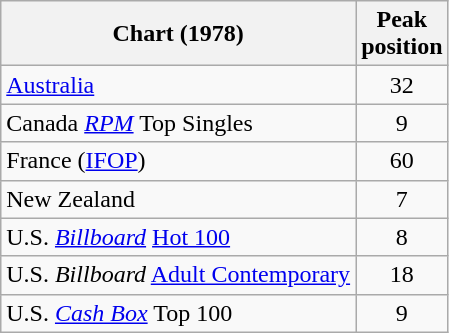<table class="wikitable sortable">
<tr>
<th align="left">Chart (1978)</th>
<th align="left">Peak<br>position</th>
</tr>
<tr>
<td align="left"><a href='#'>Australia</a></td>
<td style="text-align:center;">32</td>
</tr>
<tr>
<td align="left">Canada <a href='#'><em>RPM</em></a> Top Singles</td>
<td style="text-align:center;">9</td>
</tr>
<tr>
<td>France (<a href='#'>IFOP</a>)</td>
<td align="center">60</td>
</tr>
<tr>
<td align="left">New Zealand</td>
<td style="text-align:center;">7</td>
</tr>
<tr>
<td align="left">U.S. <em><a href='#'>Billboard</a></em> <a href='#'>Hot 100</a></td>
<td style="text-align:center;">8</td>
</tr>
<tr>
<td align="left">U.S. <em>Billboard</em> <a href='#'>Adult Contemporary</a></td>
<td style="text-align:center;">18</td>
</tr>
<tr>
<td align="left">U.S. <em><a href='#'>Cash Box</a></em> Top 100</td>
<td style="text-align:center;">9</td>
</tr>
</table>
